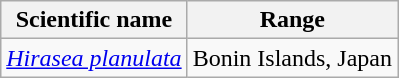<table class="wikitable">
<tr>
<th>Scientific name</th>
<th>Range</th>
</tr>
<tr>
<td><em><a href='#'>Hirasea planulata</a></em></td>
<td>Bonin Islands, Japan</td>
</tr>
</table>
